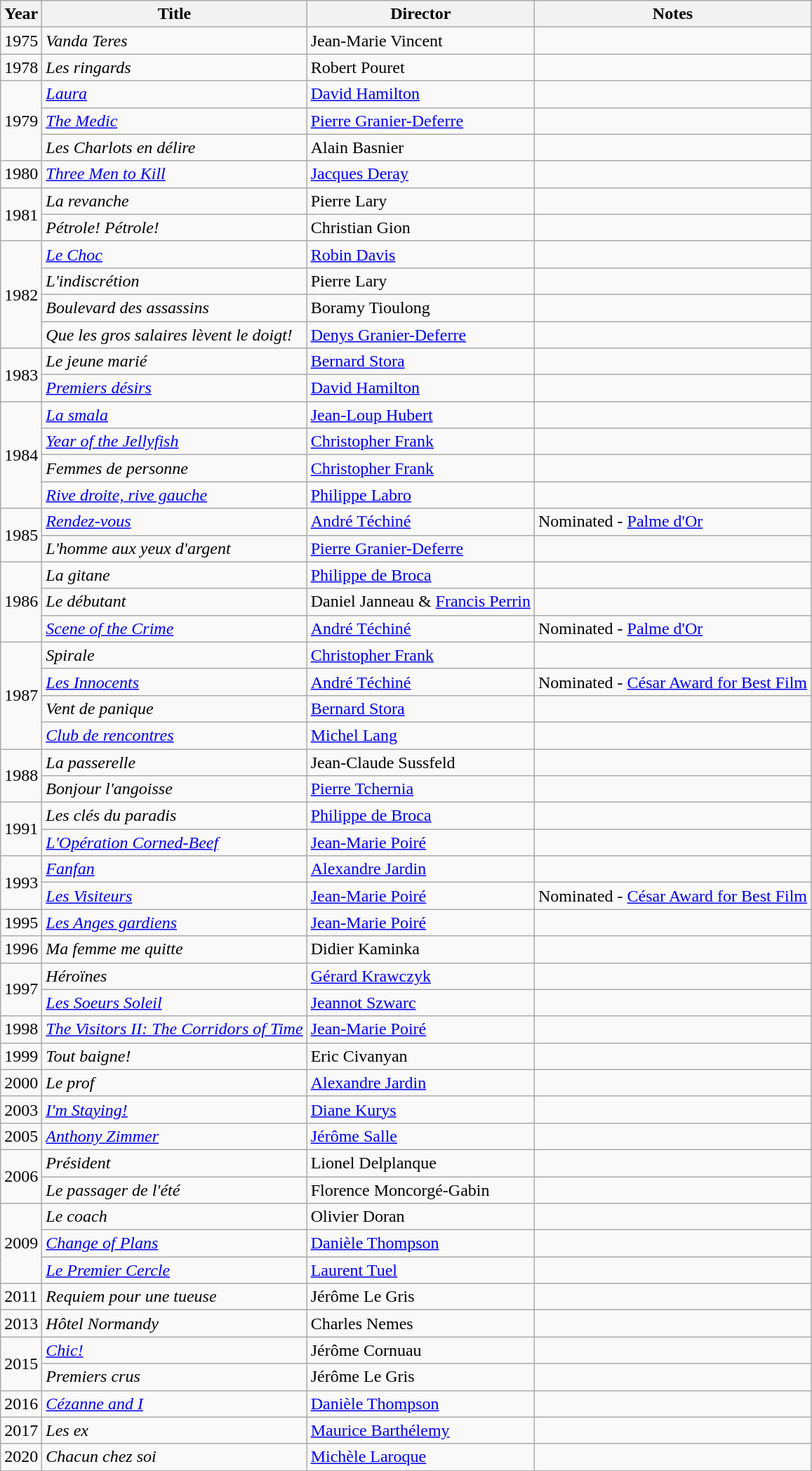<table class="wikitable">
<tr>
<th>Year</th>
<th>Title</th>
<th>Director</th>
<th>Notes</th>
</tr>
<tr>
<td>1975</td>
<td><em>Vanda Teres</em></td>
<td>Jean-Marie Vincent</td>
<td></td>
</tr>
<tr>
<td>1978</td>
<td><em>Les ringards</em></td>
<td>Robert Pouret</td>
<td></td>
</tr>
<tr>
<td rowspan=3>1979</td>
<td><em><a href='#'>Laura</a></em></td>
<td><a href='#'>David Hamilton</a></td>
<td></td>
</tr>
<tr>
<td><em><a href='#'>The Medic</a></em></td>
<td><a href='#'>Pierre Granier-Deferre</a></td>
<td></td>
</tr>
<tr>
<td><em>Les Charlots en délire</em></td>
<td>Alain Basnier</td>
<td></td>
</tr>
<tr>
<td>1980</td>
<td><em><a href='#'>Three Men to Kill</a></em></td>
<td><a href='#'>Jacques Deray</a></td>
<td></td>
</tr>
<tr>
<td rowspan=2>1981</td>
<td><em>La revanche</em></td>
<td>Pierre Lary</td>
<td></td>
</tr>
<tr>
<td><em>Pétrole! Pétrole!</em></td>
<td>Christian Gion</td>
<td></td>
</tr>
<tr>
<td rowspan=4>1982</td>
<td><em><a href='#'>Le Choc</a></em></td>
<td><a href='#'>Robin Davis</a></td>
<td></td>
</tr>
<tr>
<td><em>L'indiscrétion</em></td>
<td>Pierre Lary</td>
<td></td>
</tr>
<tr>
<td><em>Boulevard des assassins</em></td>
<td>Boramy Tioulong</td>
<td></td>
</tr>
<tr>
<td><em>Que les gros salaires lèvent le doigt!</em></td>
<td><a href='#'>Denys Granier-Deferre</a></td>
<td></td>
</tr>
<tr>
<td rowspan=2>1983</td>
<td><em>Le jeune marié</em></td>
<td><a href='#'>Bernard Stora</a></td>
<td></td>
</tr>
<tr>
<td><em><a href='#'>Premiers désirs</a></em></td>
<td><a href='#'>David Hamilton</a></td>
<td></td>
</tr>
<tr>
<td rowspan=4>1984</td>
<td><em><a href='#'>La smala</a></em></td>
<td><a href='#'>Jean-Loup Hubert</a></td>
<td></td>
</tr>
<tr>
<td><em><a href='#'>Year of the Jellyfish</a></em></td>
<td><a href='#'>Christopher Frank</a></td>
<td></td>
</tr>
<tr>
<td><em>Femmes de personne</em></td>
<td><a href='#'>Christopher Frank</a></td>
<td></td>
</tr>
<tr>
<td><em><a href='#'>Rive droite, rive gauche</a></em></td>
<td><a href='#'>Philippe Labro</a></td>
<td></td>
</tr>
<tr>
<td rowspan=2>1985</td>
<td><em><a href='#'>Rendez-vous</a></em></td>
<td><a href='#'>André Téchiné</a></td>
<td>Nominated - <a href='#'>Palme d'Or</a></td>
</tr>
<tr>
<td><em>L'homme aux yeux d'argent</em></td>
<td><a href='#'>Pierre Granier-Deferre</a></td>
<td></td>
</tr>
<tr>
<td rowspan=3>1986</td>
<td><em>La gitane</em></td>
<td><a href='#'>Philippe de Broca</a></td>
<td></td>
</tr>
<tr>
<td><em>Le débutant</em></td>
<td>Daniel Janneau & <a href='#'>Francis Perrin</a></td>
<td></td>
</tr>
<tr>
<td><em><a href='#'>Scene of the Crime</a></em></td>
<td><a href='#'>André Téchiné</a></td>
<td>Nominated - <a href='#'>Palme d'Or</a></td>
</tr>
<tr>
<td rowspan=4>1987</td>
<td><em>Spirale</em></td>
<td><a href='#'>Christopher Frank</a></td>
<td></td>
</tr>
<tr>
<td><em><a href='#'>Les Innocents</a></em></td>
<td><a href='#'>André Téchiné</a></td>
<td>Nominated - <a href='#'>César Award for Best Film</a></td>
</tr>
<tr>
<td><em>Vent de panique</em></td>
<td><a href='#'>Bernard Stora</a></td>
<td></td>
</tr>
<tr>
<td><em><a href='#'>Club de rencontres</a></em></td>
<td><a href='#'>Michel Lang</a></td>
<td></td>
</tr>
<tr>
<td rowspan=2>1988</td>
<td><em>La passerelle</em></td>
<td>Jean-Claude Sussfeld</td>
<td></td>
</tr>
<tr>
<td><em>Bonjour l'angoisse</em></td>
<td><a href='#'>Pierre Tchernia</a></td>
<td></td>
</tr>
<tr>
<td rowspan=2>1991</td>
<td><em>Les clés du paradis</em></td>
<td><a href='#'>Philippe de Broca</a></td>
<td></td>
</tr>
<tr>
<td><em><a href='#'>L'Opération Corned-Beef</a></em></td>
<td><a href='#'>Jean-Marie Poiré</a></td>
<td></td>
</tr>
<tr>
<td rowspan=2>1993</td>
<td><em><a href='#'>Fanfan</a></em></td>
<td><a href='#'>Alexandre Jardin</a></td>
<td></td>
</tr>
<tr>
<td><em><a href='#'>Les Visiteurs</a></em></td>
<td><a href='#'>Jean-Marie Poiré</a></td>
<td>Nominated - <a href='#'>César Award for Best Film</a></td>
</tr>
<tr>
<td>1995</td>
<td><em><a href='#'>Les Anges gardiens</a></em></td>
<td><a href='#'>Jean-Marie Poiré</a></td>
<td></td>
</tr>
<tr>
<td>1996</td>
<td><em>Ma femme me quitte</em></td>
<td>Didier Kaminka</td>
<td></td>
</tr>
<tr>
<td rowspan=2>1997</td>
<td><em>Héroïnes</em></td>
<td><a href='#'>Gérard Krawczyk</a></td>
<td></td>
</tr>
<tr>
<td><em><a href='#'>Les Soeurs Soleil</a></em></td>
<td><a href='#'>Jeannot Szwarc</a></td>
<td></td>
</tr>
<tr>
<td>1998</td>
<td><em><a href='#'>The Visitors II: The Corridors of Time</a></em></td>
<td><a href='#'>Jean-Marie Poiré</a></td>
<td></td>
</tr>
<tr>
<td>1999</td>
<td><em>Tout baigne!</em></td>
<td>Eric Civanyan</td>
<td></td>
</tr>
<tr>
<td>2000</td>
<td><em>Le prof</em></td>
<td><a href='#'>Alexandre Jardin</a></td>
<td></td>
</tr>
<tr>
<td>2003</td>
<td><em><a href='#'>I'm Staying!</a></em></td>
<td><a href='#'>Diane Kurys</a></td>
<td></td>
</tr>
<tr>
<td>2005</td>
<td><em><a href='#'>Anthony Zimmer</a></em></td>
<td><a href='#'>Jérôme Salle</a></td>
<td></td>
</tr>
<tr>
<td rowspan=2>2006</td>
<td><em>Président</em></td>
<td>Lionel Delplanque</td>
<td></td>
</tr>
<tr>
<td><em>Le passager de l'été</em></td>
<td>Florence Moncorgé-Gabin</td>
<td></td>
</tr>
<tr>
<td rowspan=3>2009</td>
<td><em>Le coach</em></td>
<td>Olivier Doran</td>
<td></td>
</tr>
<tr>
<td><em><a href='#'>Change of Plans</a></em></td>
<td><a href='#'>Danièle Thompson</a></td>
<td></td>
</tr>
<tr>
<td><em><a href='#'>Le Premier Cercle</a></em></td>
<td><a href='#'>Laurent Tuel</a></td>
<td></td>
</tr>
<tr>
<td>2011</td>
<td><em>Requiem pour une tueuse</em></td>
<td>Jérôme Le Gris</td>
<td></td>
</tr>
<tr>
<td>2013</td>
<td><em>Hôtel Normandy</em></td>
<td>Charles Nemes</td>
<td></td>
</tr>
<tr>
<td rowspan=2>2015</td>
<td><em><a href='#'>Chic!</a></em></td>
<td>Jérôme Cornuau</td>
<td></td>
</tr>
<tr>
<td><em>Premiers crus</em></td>
<td>Jérôme Le Gris</td>
<td></td>
</tr>
<tr>
<td>2016</td>
<td><em><a href='#'>Cézanne and I</a></em></td>
<td><a href='#'>Danièle Thompson</a></td>
<td></td>
</tr>
<tr>
<td>2017</td>
<td><em>Les ex</em></td>
<td><a href='#'>Maurice Barthélemy</a></td>
<td></td>
</tr>
<tr>
<td>2020</td>
<td><em>Chacun chez soi</em></td>
<td><a href='#'>Michèle Laroque</a></td>
<td></td>
</tr>
<tr>
</tr>
</table>
